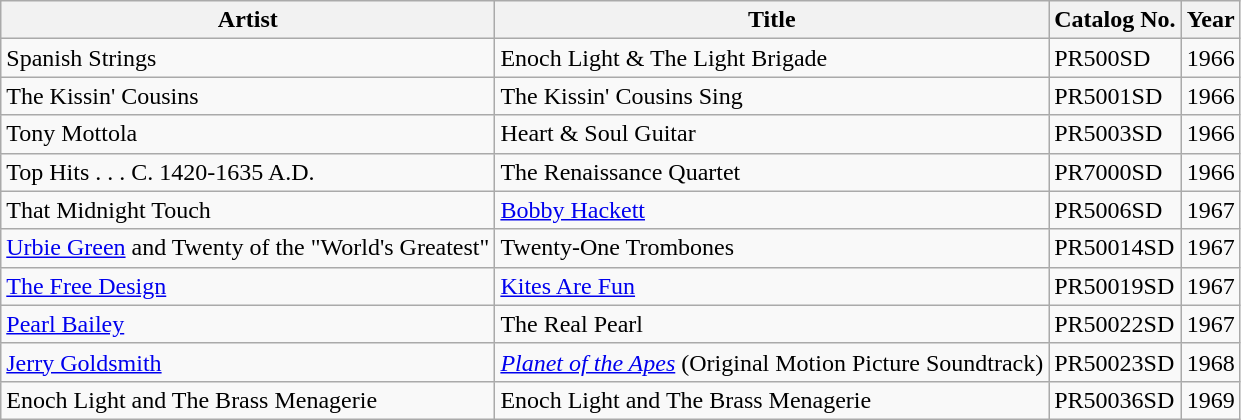<table class="wikitable sortable">
<tr>
<th>Artist</th>
<th>Title</th>
<th>Catalog No.</th>
<th>Year</th>
</tr>
<tr>
<td>Spanish Strings</td>
<td>Enoch Light & The Light Brigade</td>
<td>PR500SD</td>
<td>1966</td>
</tr>
<tr>
<td>The Kissin' Cousins</td>
<td>The Kissin' Cousins Sing</td>
<td>PR5001SD</td>
<td>1966</td>
</tr>
<tr>
<td>Tony Mottola</td>
<td>Heart & Soul Guitar</td>
<td>PR5003SD</td>
<td>1966</td>
</tr>
<tr>
<td>Top Hits . . . C. 1420-1635 A.D.</td>
<td>The Renaissance Quartet</td>
<td>PR7000SD</td>
<td>1966</td>
</tr>
<tr>
<td>That Midnight Touch</td>
<td><a href='#'>Bobby Hackett</a></td>
<td>PR5006SD</td>
<td>1967</td>
</tr>
<tr>
<td><a href='#'>Urbie Green</a> and Twenty of the "World's Greatest"</td>
<td>Twenty-One Trombones</td>
<td>PR50014SD</td>
<td>1967</td>
</tr>
<tr>
<td><a href='#'>The Free Design</a></td>
<td><a href='#'>Kites Are Fun</a></td>
<td>PR50019SD</td>
<td>1967</td>
</tr>
<tr>
<td><a href='#'>Pearl Bailey</a></td>
<td>The Real Pearl</td>
<td>PR50022SD</td>
<td>1967</td>
</tr>
<tr>
<td><a href='#'>Jerry Goldsmith</a></td>
<td><em><a href='#'>Planet of the Apes</a></em> (Original Motion Picture Soundtrack)</td>
<td>PR50023SD</td>
<td>1968</td>
</tr>
<tr>
<td>Enoch Light and The Brass Menagerie</td>
<td>Enoch Light and The Brass Menagerie</td>
<td>PR50036SD</td>
<td>1969</td>
</tr>
</table>
